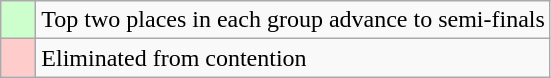<table class="wikitable">
<tr>
<td style="background: #ccffcc;">    </td>
<td>Top two places in each group advance to semi-finals</td>
</tr>
<tr>
<td style="background: #ffcccc;">    </td>
<td>Eliminated from contention</td>
</tr>
</table>
